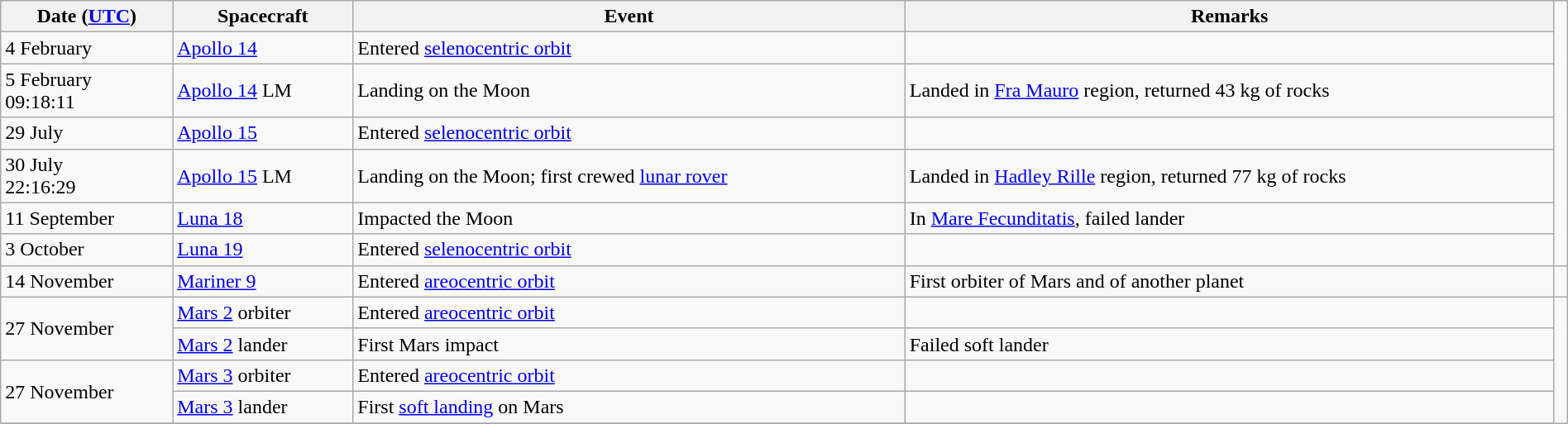<table class="wikitable" border="1" width="100%">
<tr>
<th>Date (<a href='#'>UTC</a>)</th>
<th>Spacecraft</th>
<th>Event</th>
<th>Remarks</th>
</tr>
<tr>
<td>4 February</td>
<td><a href='#'>Apollo 14</a></td>
<td>Entered <a href='#'>selenocentric orbit</a></td>
<td></td>
</tr>
<tr>
<td>5 February<br>09:18:11</td>
<td><a href='#'>Apollo 14</a> LM</td>
<td>Landing on the Moon</td>
<td>Landed in <a href='#'>Fra Mauro</a> region, returned 43 kg of rocks</td>
</tr>
<tr>
<td>29 July</td>
<td><a href='#'>Apollo 15</a></td>
<td>Entered <a href='#'>selenocentric orbit</a></td>
<td></td>
</tr>
<tr>
<td>30 July<br>22:16:29</td>
<td><a href='#'>Apollo 15</a> LM</td>
<td>Landing on the Moon; first crewed <a href='#'>lunar rover</a></td>
<td>Landed in <a href='#'>Hadley Rille</a> region, returned 77 kg of rocks</td>
</tr>
<tr>
<td>11 September</td>
<td><a href='#'>Luna 18</a></td>
<td>Impacted the Moon</td>
<td>In <a href='#'>Mare Fecunditatis</a>, failed lander</td>
</tr>
<tr>
<td>3 October</td>
<td><a href='#'>Luna 19</a></td>
<td>Entered <a href='#'>selenocentric orbit</a></td>
<td></td>
</tr>
<tr>
<td>14 November</td>
<td><a href='#'>Mariner 9</a></td>
<td>Entered <a href='#'>areocentric orbit</a></td>
<td>First orbiter of Mars and of another planet</td>
<td></td>
</tr>
<tr>
<td rowspan=2>27 November</td>
<td><a href='#'>Mars 2</a> orbiter</td>
<td>Entered <a href='#'>areocentric orbit</a></td>
<td></td>
</tr>
<tr>
<td><a href='#'>Mars 2</a> lander</td>
<td>First Mars impact</td>
<td>Failed soft lander</td>
</tr>
<tr>
<td rowspan=2>27 November</td>
<td><a href='#'>Mars 3</a> orbiter</td>
<td>Entered <a href='#'>areocentric orbit</a></td>
<td></td>
</tr>
<tr>
<td><a href='#'>Mars 3</a> lander</td>
<td>First <a href='#'>soft landing</a> on Mars</td>
<td></td>
</tr>
<tr>
</tr>
</table>
